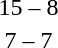<table style="text-align:center">
<tr>
<th width=200></th>
<th width=100></th>
<th width=200></th>
</tr>
<tr>
<td align=right><strong></strong></td>
<td>15 – 8</td>
<td align=left></td>
</tr>
<tr>
<td align=right><strong></strong></td>
<td>7 – 7</td>
<td align=left><strong></strong></td>
</tr>
</table>
